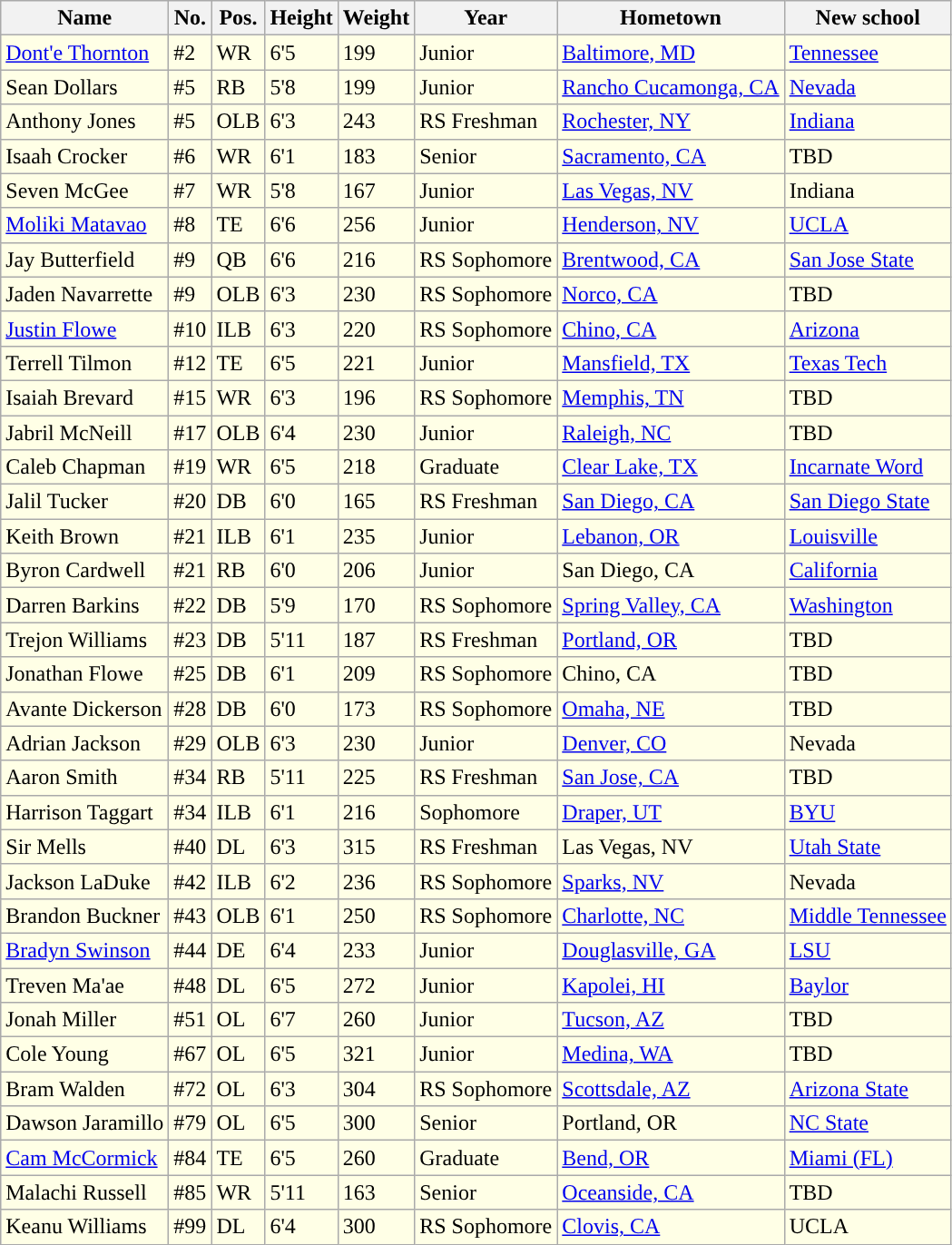<table class="wikitable sortable mw-collapsible mw-collapsed">
<tr>
<th>Name</th>
<th>No.</th>
<th>Pos.</th>
<th>Height</th>
<th>Weight</th>
<th>Year</th>
<th>Hometown</th>
<th class="unsortable">New school</th>
</tr>
<tr style="background:#FFFFE6;">
<td><a href='#'>Dont'e Thornton</a></td>
<td>#2</td>
<td>WR</td>
<td>6'5</td>
<td>199</td>
<td>Junior</td>
<td><a href='#'>Baltimore, MD</a></td>
<td><a href='#'>Tennessee</a></td>
</tr>
<tr style="background:#FFFFE6;">
<td>Sean Dollars</td>
<td>#5</td>
<td>RB</td>
<td>5'8</td>
<td>199</td>
<td>Junior</td>
<td><a href='#'>Rancho Cucamonga, CA</a></td>
<td><a href='#'>Nevada</a></td>
</tr>
<tr style="background:#FFFFE6;">
<td>Anthony Jones</td>
<td>#5</td>
<td>OLB</td>
<td>6'3</td>
<td>243</td>
<td>RS Freshman</td>
<td><a href='#'>Rochester, NY</a></td>
<td><a href='#'>Indiana</a></td>
</tr>
<tr style="background:#FFFFE6;">
<td>Isaah Crocker</td>
<td>#6</td>
<td>WR</td>
<td>6'1</td>
<td>183</td>
<td>Senior</td>
<td><a href='#'>Sacramento, CA</a></td>
<td>TBD</td>
</tr>
<tr style="background:#FFFFE6;">
<td>Seven McGee</td>
<td>#7</td>
<td>WR</td>
<td>5'8</td>
<td>167</td>
<td>Junior</td>
<td><a href='#'>Las Vegas, NV</a></td>
<td>Indiana</td>
</tr>
<tr style="background:#FFFFE6;">
<td><a href='#'>Moliki Matavao</a></td>
<td>#8</td>
<td>TE</td>
<td>6'6</td>
<td>256</td>
<td>Junior</td>
<td><a href='#'>Henderson, NV</a></td>
<td><a href='#'>UCLA</a></td>
</tr>
<tr style="background:#FFFFE6;">
<td>Jay Butterfield</td>
<td>#9</td>
<td>QB</td>
<td>6'6</td>
<td>216</td>
<td>RS Sophomore</td>
<td><a href='#'>Brentwood, CA</a></td>
<td><a href='#'>San Jose State</a></td>
</tr>
<tr style="background:#FFFFE6;">
<td>Jaden Navarrette</td>
<td>#9</td>
<td>OLB</td>
<td>6'3</td>
<td>230</td>
<td>RS Sophomore</td>
<td><a href='#'>Norco, CA</a></td>
<td>TBD</td>
</tr>
<tr style="background:#FFFFE6;">
<td><a href='#'>Justin Flowe</a></td>
<td>#10</td>
<td>ILB</td>
<td>6'3</td>
<td>220</td>
<td>RS Sophomore</td>
<td><a href='#'>Chino, CA</a></td>
<td><a href='#'>Arizona</a></td>
</tr>
<tr style="background:#FFFFE6;">
<td>Terrell Tilmon</td>
<td>#12</td>
<td>TE</td>
<td>6'5</td>
<td>221</td>
<td>Junior</td>
<td><a href='#'>Mansfield, TX</a></td>
<td><a href='#'>Texas Tech</a></td>
</tr>
<tr style="background:#FFFFE6;">
<td>Isaiah Brevard</td>
<td>#15</td>
<td>WR</td>
<td>6'3</td>
<td>196</td>
<td>RS Sophomore</td>
<td><a href='#'>Memphis, TN</a></td>
<td>TBD</td>
</tr>
<tr style="background:#FFFFE6;">
<td>Jabril McNeill</td>
<td>#17</td>
<td>OLB</td>
<td>6'4</td>
<td>230</td>
<td>Junior</td>
<td><a href='#'>Raleigh, NC</a></td>
<td>TBD</td>
</tr>
<tr style="background:#FFFFE6;">
<td>Caleb Chapman</td>
<td>#19</td>
<td>WR</td>
<td>6'5</td>
<td>218</td>
<td>Graduate</td>
<td><a href='#'>Clear Lake, TX</a></td>
<td><a href='#'>Incarnate Word</a></td>
</tr>
<tr style="background:#FFFFE6;">
<td>Jalil Tucker</td>
<td>#20</td>
<td>DB</td>
<td>6'0</td>
<td>165</td>
<td>RS Freshman</td>
<td><a href='#'>San Diego, CA</a></td>
<td><a href='#'>San Diego State</a></td>
</tr>
<tr style="background:#FFFFE6;">
<td>Keith Brown</td>
<td>#21</td>
<td>ILB</td>
<td>6'1</td>
<td>235</td>
<td>Junior</td>
<td><a href='#'>Lebanon, OR</a></td>
<td><a href='#'>Louisville</a></td>
</tr>
<tr style="background:#FFFFE6;">
<td>Byron Cardwell</td>
<td>#21</td>
<td>RB</td>
<td>6'0</td>
<td>206</td>
<td>Junior</td>
<td>San Diego, CA</td>
<td><a href='#'>California</a></td>
</tr>
<tr style="background:#FFFFE6;">
<td>Darren Barkins</td>
<td>#22</td>
<td>DB</td>
<td>5'9</td>
<td>170</td>
<td>RS Sophomore</td>
<td><a href='#'>Spring Valley, CA</a></td>
<td><a href='#'>Washington</a></td>
</tr>
<tr style="background:#FFFFE6;">
<td>Trejon Williams</td>
<td>#23</td>
<td>DB</td>
<td>5'11</td>
<td>187</td>
<td>RS Freshman</td>
<td><a href='#'>Portland, OR</a></td>
<td>TBD</td>
</tr>
<tr style="background:#FFFFE6;">
<td>Jonathan Flowe</td>
<td>#25</td>
<td>DB</td>
<td>6'1</td>
<td>209</td>
<td>RS Sophomore</td>
<td>Chino, CA</td>
<td>TBD</td>
</tr>
<tr style="background:#FFFFE6;">
<td>Avante Dickerson</td>
<td>#28</td>
<td>DB</td>
<td>6'0</td>
<td>173</td>
<td>RS Sophomore</td>
<td><a href='#'>Omaha, NE</a></td>
<td>TBD</td>
</tr>
<tr style="background:#FFFFE6;">
<td>Adrian Jackson</td>
<td>#29</td>
<td>OLB</td>
<td>6'3</td>
<td>230</td>
<td>Junior</td>
<td><a href='#'>Denver, CO</a></td>
<td>Nevada</td>
</tr>
<tr style="background:#FFFFE6;">
<td>Aaron Smith</td>
<td>#34</td>
<td>RB</td>
<td>5'11</td>
<td>225</td>
<td>RS Freshman</td>
<td><a href='#'>San Jose, CA</a></td>
<td>TBD</td>
</tr>
<tr style="background:#FFFFE6;">
<td>Harrison Taggart</td>
<td>#34</td>
<td>ILB</td>
<td>6'1</td>
<td>216</td>
<td>Sophomore</td>
<td><a href='#'>Draper, UT</a></td>
<td><a href='#'>BYU</a></td>
</tr>
<tr style="background:#FFFFE6;">
<td>Sir Mells</td>
<td>#40</td>
<td>DL</td>
<td>6'3</td>
<td>315</td>
<td>RS Freshman</td>
<td>Las Vegas, NV</td>
<td><a href='#'>Utah State</a></td>
</tr>
<tr style="background:#FFFFE6;">
<td>Jackson LaDuke</td>
<td>#42</td>
<td>ILB</td>
<td>6'2</td>
<td>236</td>
<td>RS Sophomore</td>
<td><a href='#'>Sparks, NV</a></td>
<td>Nevada</td>
</tr>
<tr style="background:#FFFFE6;">
<td>Brandon Buckner</td>
<td>#43</td>
<td>OLB</td>
<td>6'1</td>
<td>250</td>
<td>RS Sophomore</td>
<td><a href='#'>Charlotte, NC</a></td>
<td><a href='#'>Middle Tennessee</a></td>
</tr>
<tr style="background:#FFFFE6;">
<td><a href='#'>Bradyn Swinson</a></td>
<td>#44</td>
<td>DE</td>
<td>6'4</td>
<td>233</td>
<td>Junior</td>
<td><a href='#'>Douglasville, GA</a></td>
<td><a href='#'>LSU</a></td>
</tr>
<tr style="background:#FFFFE6;">
<td>Treven Ma'ae</td>
<td>#48</td>
<td>DL</td>
<td>6'5</td>
<td>272</td>
<td>Junior</td>
<td><a href='#'>Kapolei, HI</a></td>
<td><a href='#'>Baylor</a></td>
</tr>
<tr style="background:#FFFFE6;">
<td>Jonah Miller</td>
<td>#51</td>
<td>OL</td>
<td>6'7</td>
<td>260</td>
<td>Junior</td>
<td><a href='#'>Tucson, AZ</a></td>
<td>TBD</td>
</tr>
<tr style="background:#FFFFE6;">
<td>Cole Young</td>
<td>#67</td>
<td>OL</td>
<td>6'5</td>
<td>321</td>
<td>Junior</td>
<td><a href='#'>Medina, WA</a></td>
<td>TBD</td>
</tr>
<tr style="background:#FFFFE6;">
<td>Bram Walden</td>
<td>#72</td>
<td>OL</td>
<td>6'3</td>
<td>304</td>
<td>RS Sophomore</td>
<td><a href='#'>Scottsdale, AZ</a></td>
<td><a href='#'>Arizona State</a></td>
</tr>
<tr style="background:#FFFFE6;">
<td>Dawson Jaramillo</td>
<td>#79</td>
<td>OL</td>
<td>6'5</td>
<td>300</td>
<td>Senior</td>
<td>Portland, OR</td>
<td><a href='#'>NC State</a></td>
</tr>
<tr style="background:#FFFFE6;">
<td><a href='#'>Cam McCormick</a></td>
<td>#84</td>
<td>TE</td>
<td>6'5</td>
<td>260</td>
<td>Graduate</td>
<td><a href='#'>Bend, OR</a></td>
<td><a href='#'>Miami (FL)</a></td>
</tr>
<tr style="background:#FFFFE6;">
<td>Malachi Russell</td>
<td>#85</td>
<td>WR</td>
<td>5'11</td>
<td>163</td>
<td>Senior</td>
<td><a href='#'>Oceanside, CA</a></td>
<td>TBD</td>
</tr>
<tr style="background:#FFFFE6;">
<td>Keanu Williams</td>
<td>#99</td>
<td>DL</td>
<td>6'4</td>
<td>300</td>
<td>RS Sophomore</td>
<td><a href='#'>Clovis, CA</a></td>
<td>UCLA</td>
</tr>
</table>
